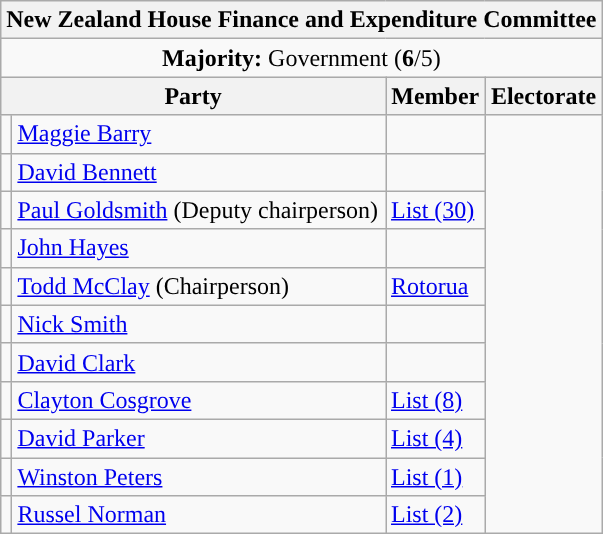<table class="wikitable">
<tr>
<th colspan="4">New Zealand House Finance and Expenditure Committee</th>
</tr>
<tr>
<td colspan="4" style="text-align:center; background:"><strong>Majority:</strong> Government (<strong>6</strong>/5)</td>
</tr>
<tr>
<th colspan="2">Party</th>
<th>Member</th>
<th>Electorate</th>
</tr>
<tr>
<td></td>
<td><a href='#'>Maggie Barry</a></td>
<td></td>
</tr>
<tr>
<td></td>
<td><a href='#'>David Bennett</a></td>
<td></td>
</tr>
<tr>
<td></td>
<td><a href='#'>Paul Goldsmith</a> (Deputy chairperson)</td>
<td><a href='#'>List (30)</a></td>
</tr>
<tr>
<td></td>
<td><a href='#'>John Hayes</a></td>
<td></td>
</tr>
<tr>
<td></td>
<td><a href='#'>Todd McClay</a> (Chairperson)</td>
<td><a href='#'>Rotorua</a></td>
</tr>
<tr>
<td></td>
<td><a href='#'>Nick Smith</a></td>
<td></td>
</tr>
<tr>
<td></td>
<td><a href='#'>David Clark</a></td>
<td></td>
</tr>
<tr>
<td></td>
<td><a href='#'>Clayton Cosgrove</a></td>
<td><a href='#'>List (8)</a></td>
</tr>
<tr>
<td></td>
<td><a href='#'>David Parker</a></td>
<td><a href='#'>List (4)</a></td>
</tr>
<tr>
<td></td>
<td><a href='#'>Winston Peters</a></td>
<td><a href='#'>List (1)</a></td>
</tr>
<tr>
<td></td>
<td><a href='#'>Russel Norman</a></td>
<td><a href='#'>List (2)</a></td>
</tr>
</table>
